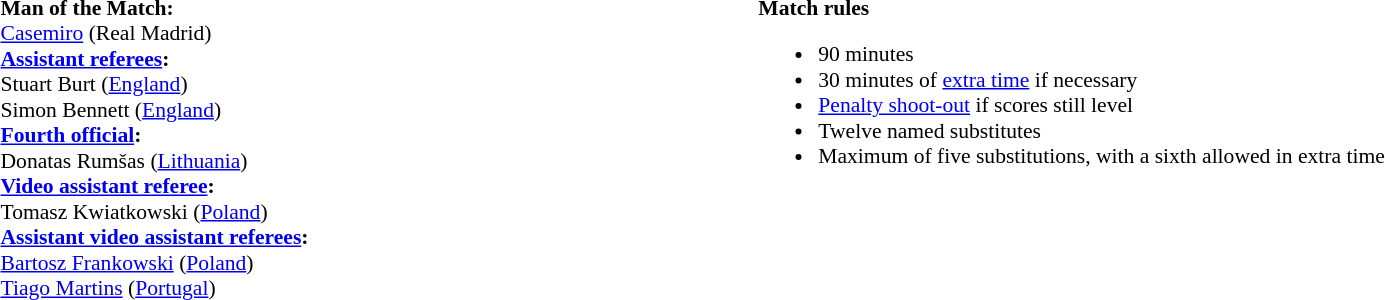<table width=100% style="font-size:90%">
<tr>
<td><br><strong>Man of the Match:</strong>
<br><a href='#'>Casemiro</a> (Real Madrid)<br><strong><a href='#'>Assistant referees</a>:</strong>
<br>Stuart Burt (<a href='#'>England</a>)
<br>Simon Bennett (<a href='#'>England</a>)
<br><strong><a href='#'>Fourth official</a>:</strong>
<br>Donatas Rumšas (<a href='#'>Lithuania</a>)
<br><strong><a href='#'>Video assistant referee</a>:</strong>
<br>Tomasz Kwiatkowski (<a href='#'>Poland</a>)
<br><strong><a href='#'>Assistant video assistant referees</a>:</strong>
<br><a href='#'>Bartosz Frankowski</a> (<a href='#'>Poland</a>)
<br><a href='#'>Tiago Martins</a> (<a href='#'>Portugal</a>)</td>
<td style="width:60%; vertical-align:top;"><br><strong>Match rules</strong><ul><li>90 minutes</li><li>30 minutes of <a href='#'>extra time</a> if necessary</li><li><a href='#'>Penalty shoot-out</a> if scores still level</li><li>Twelve named substitutes</li><li>Maximum of five substitutions, with a sixth allowed in extra time</li></ul></td>
</tr>
</table>
